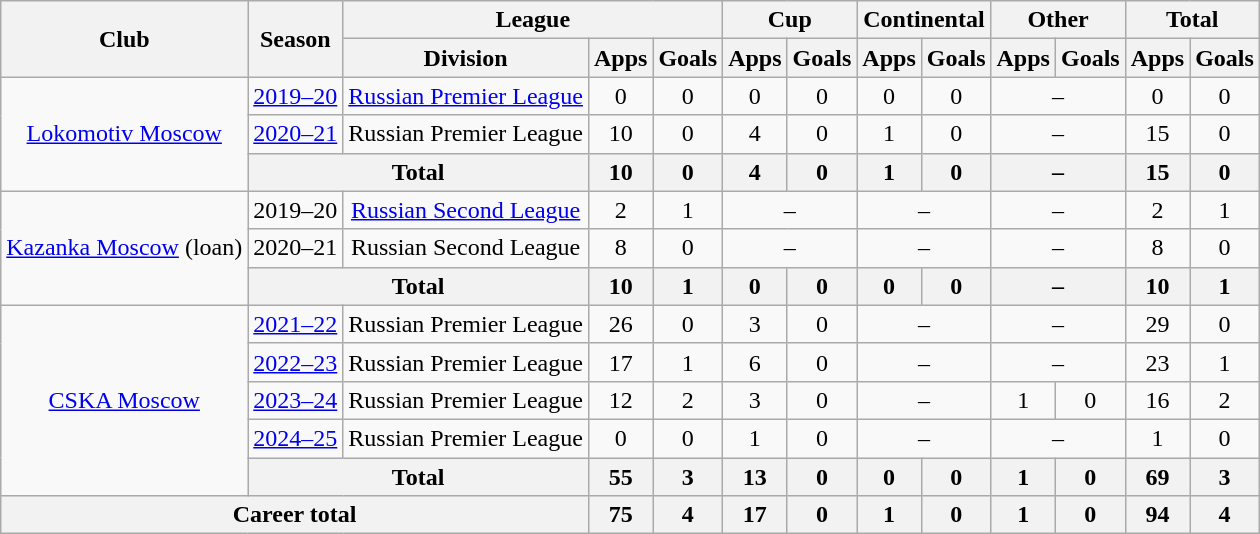<table class="wikitable" style="text-align: center;">
<tr>
<th rowspan=2>Club</th>
<th rowspan=2>Season</th>
<th colspan=3>League</th>
<th colspan=2>Cup</th>
<th colspan=2>Continental</th>
<th colspan=2>Other</th>
<th colspan=2>Total</th>
</tr>
<tr>
<th>Division</th>
<th>Apps</th>
<th>Goals</th>
<th>Apps</th>
<th>Goals</th>
<th>Apps</th>
<th>Goals</th>
<th>Apps</th>
<th>Goals</th>
<th>Apps</th>
<th>Goals</th>
</tr>
<tr>
<td rowspan=3><a href='#'>Lokomotiv Moscow</a></td>
<td><a href='#'>2019–20</a></td>
<td><a href='#'>Russian Premier League</a></td>
<td>0</td>
<td>0</td>
<td>0</td>
<td>0</td>
<td>0</td>
<td>0</td>
<td colspan=2>–</td>
<td>0</td>
<td>0</td>
</tr>
<tr>
<td><a href='#'>2020–21</a></td>
<td>Russian Premier League</td>
<td>10</td>
<td>0</td>
<td>4</td>
<td>0</td>
<td>1</td>
<td>0</td>
<td colspan=2>–</td>
<td>15</td>
<td>0</td>
</tr>
<tr>
<th colspan=2>Total</th>
<th>10</th>
<th>0</th>
<th>4</th>
<th>0</th>
<th>1</th>
<th>0</th>
<th colspan=2>–</th>
<th>15</th>
<th>0</th>
</tr>
<tr>
<td rowspan=3><a href='#'>Kazanka Moscow</a> (loan)</td>
<td>2019–20</td>
<td><a href='#'>Russian Second League</a></td>
<td>2</td>
<td>1</td>
<td colspan=2>–</td>
<td colspan=2>–</td>
<td colspan=2>–</td>
<td>2</td>
<td>1</td>
</tr>
<tr>
<td>2020–21</td>
<td>Russian Second League</td>
<td>8</td>
<td>0</td>
<td colspan=2>–</td>
<td colspan=2>–</td>
<td colspan=2>–</td>
<td>8</td>
<td>0</td>
</tr>
<tr>
<th colspan=2>Total</th>
<th>10</th>
<th>1</th>
<th>0</th>
<th>0</th>
<th>0</th>
<th>0</th>
<th colspan=2>–</th>
<th>10</th>
<th>1</th>
</tr>
<tr>
<td rowspan=5><a href='#'>CSKA Moscow</a></td>
<td><a href='#'>2021–22</a></td>
<td>Russian Premier League</td>
<td>26</td>
<td>0</td>
<td>3</td>
<td>0</td>
<td colspan=2>–</td>
<td colspan=2>–</td>
<td>29</td>
<td>0</td>
</tr>
<tr>
<td><a href='#'>2022–23</a></td>
<td>Russian Premier League</td>
<td>17</td>
<td>1</td>
<td>6</td>
<td>0</td>
<td colspan=2>–</td>
<td colspan=2>–</td>
<td>23</td>
<td>1</td>
</tr>
<tr>
<td><a href='#'>2023–24</a></td>
<td>Russian Premier League</td>
<td>12</td>
<td>2</td>
<td>3</td>
<td>0</td>
<td colspan=2>–</td>
<td>1</td>
<td>0</td>
<td>16</td>
<td>2</td>
</tr>
<tr>
<td><a href='#'>2024–25</a></td>
<td>Russian Premier League</td>
<td>0</td>
<td>0</td>
<td>1</td>
<td>0</td>
<td colspan=2>–</td>
<td colspan=2>–</td>
<td>1</td>
<td>0</td>
</tr>
<tr>
<th colspan=2>Total</th>
<th>55</th>
<th>3</th>
<th>13</th>
<th>0</th>
<th>0</th>
<th>0</th>
<th>1</th>
<th>0</th>
<th>69</th>
<th>3</th>
</tr>
<tr>
<th colspan=3>Career total</th>
<th>75</th>
<th>4</th>
<th>17</th>
<th>0</th>
<th>1</th>
<th>0</th>
<th>1</th>
<th>0</th>
<th>94</th>
<th>4</th>
</tr>
</table>
